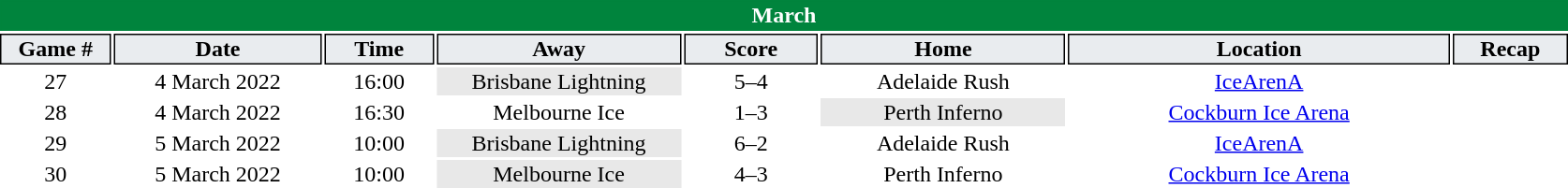<table class="toccolours" style="width:70em;text-align: center">
<tr>
<th colspan="8" style="background:#00843d;color:white;border:#00843d 1px solid">March</th>
</tr>
<tr>
<th style="background:#e9ecef;color:black;border:#000000 1px solid; width: 40px">Game #</th>
<th style="background:#e9ecef;color:black;border:#000000 1px solid; width: 80px">Date</th>
<th style="background:#e9ecef;color:black;border:#000000 1px solid; width: 40px">Time</th>
<th style="background:#e9ecef;color:black;border:#000000 1px solid; width: 95px">Away</th>
<th style="background:#e9ecef;color:black;border:#000000 1px solid; width: 50px">Score</th>
<th style="background:#e9ecef;color:black;border:#000000 1px solid; width: 95px">Home</th>
<th style="background:#e9ecef;color:black;border:#000000 1px solid; width: 150px">Location</th>
<th style="background:#e9ecef;color:black;border:#000000 1px solid; width: 40px">Recap</th>
</tr>
<tr>
<td>27</td>
<td>4 March 2022</td>
<td>16:00</td>
<td bgcolor="#e8e8e8">Brisbane Lightning</td>
<td>5–4</td>
<td>Adelaide Rush</td>
<td><a href='#'>IceArenA</a></td>
<td></td>
</tr>
<tr>
<td>28</td>
<td>4 March 2022</td>
<td>16:30</td>
<td>Melbourne Ice</td>
<td>1–3</td>
<td bgcolor="#e8e8e8">Perth Inferno</td>
<td><a href='#'>Cockburn Ice Arena</a></td>
<td></td>
</tr>
<tr>
<td>29</td>
<td>5 March 2022</td>
<td>10:00</td>
<td bgcolor="#e8e8e8">Brisbane Lightning</td>
<td>6–2</td>
<td>Adelaide Rush</td>
<td><a href='#'>IceArenA</a></td>
<td></td>
</tr>
<tr>
<td>30</td>
<td>5 March 2022</td>
<td>10:00</td>
<td bgcolor="#e8e8e8">Melbourne Ice</td>
<td>4–3</td>
<td>Perth Inferno</td>
<td><a href='#'>Cockburn Ice Arena</a></td>
<td></td>
</tr>
<tr>
</tr>
</table>
